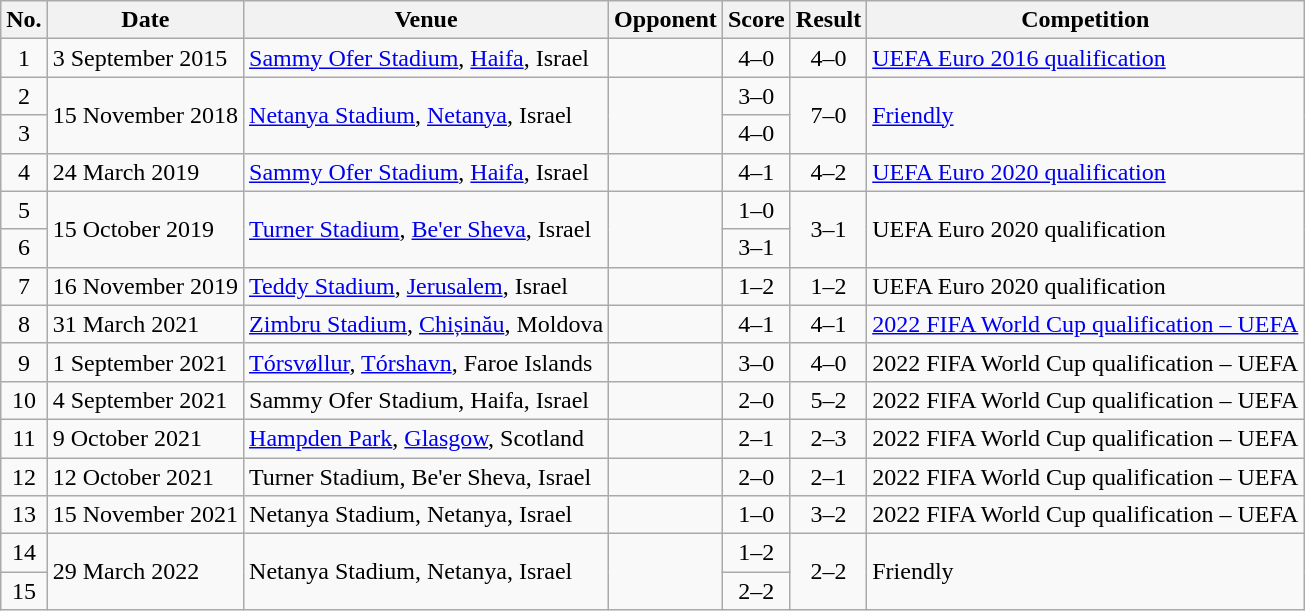<table class="wikitable sortable">
<tr>
<th scope="col">No.</th>
<th scope="col">Date</th>
<th scope="col">Venue</th>
<th scope="col">Opponent</th>
<th scope="col">Score</th>
<th scope="col">Result</th>
<th scope="col">Competition</th>
</tr>
<tr>
<td align="center">1</td>
<td>3 September 2015</td>
<td><a href='#'>Sammy Ofer Stadium</a>, <a href='#'>Haifa</a>, Israel</td>
<td></td>
<td align="center">4–0</td>
<td align="center">4–0</td>
<td><a href='#'>UEFA Euro 2016 qualification</a></td>
</tr>
<tr>
<td align="center">2</td>
<td rowspan="2">15 November 2018</td>
<td rowspan="2"><a href='#'>Netanya Stadium</a>, <a href='#'>Netanya</a>, Israel</td>
<td rowspan="2"></td>
<td align="center">3–0</td>
<td rowspan="2" align="center">7–0</td>
<td rowspan="2"><a href='#'>Friendly</a></td>
</tr>
<tr>
<td align="center">3</td>
<td align="center">4–0</td>
</tr>
<tr>
<td align="center">4</td>
<td>24 March 2019</td>
<td><a href='#'>Sammy Ofer Stadium</a>, <a href='#'>Haifa</a>, Israel</td>
<td></td>
<td align="center">4–1</td>
<td align="center">4–2</td>
<td><a href='#'>UEFA Euro 2020 qualification</a></td>
</tr>
<tr>
<td align="center">5</td>
<td rowspan="2">15 October 2019</td>
<td rowspan="2"><a href='#'>Turner Stadium</a>, <a href='#'>Be'er Sheva</a>, Israel</td>
<td rowspan="2"></td>
<td align="center">1–0</td>
<td rowspan="2" align="center">3–1</td>
<td rowspan="2">UEFA Euro 2020 qualification</td>
</tr>
<tr>
<td align="center">6</td>
<td align="center">3–1</td>
</tr>
<tr>
<td align="center">7</td>
<td>16 November 2019</td>
<td><a href='#'>Teddy Stadium</a>, <a href='#'>Jerusalem</a>, Israel</td>
<td></td>
<td align="center">1–2</td>
<td align="center">1–2</td>
<td>UEFA Euro 2020 qualification</td>
</tr>
<tr>
<td align="center">8</td>
<td>31 March 2021</td>
<td><a href='#'>Zimbru Stadium</a>, <a href='#'>Chișinău</a>, Moldova</td>
<td></td>
<td align="center">4–1</td>
<td align="center">4–1</td>
<td><a href='#'>2022 FIFA World Cup qualification – UEFA</a></td>
</tr>
<tr>
<td align="center">9</td>
<td>1 September 2021</td>
<td><a href='#'>Tórsvøllur</a>, <a href='#'>Tórshavn</a>, Faroe Islands</td>
<td></td>
<td align="center">3–0</td>
<td align="center">4–0</td>
<td>2022 FIFA World Cup qualification – UEFA</td>
</tr>
<tr>
<td align="center">10</td>
<td>4 September 2021</td>
<td>Sammy Ofer Stadium, Haifa, Israel</td>
<td></td>
<td align="center">2–0</td>
<td align="center">5–2</td>
<td>2022 FIFA World Cup qualification – UEFA</td>
</tr>
<tr>
<td align="center">11</td>
<td>9 October 2021</td>
<td><a href='#'>Hampden Park</a>, <a href='#'>Glasgow</a>, Scotland</td>
<td></td>
<td align="center">2–1</td>
<td align="center">2–3</td>
<td>2022 FIFA World Cup qualification – UEFA</td>
</tr>
<tr>
<td align="center">12</td>
<td>12 October 2021</td>
<td>Turner Stadium, Be'er Sheva, Israel</td>
<td></td>
<td align="center">2–0</td>
<td align="center">2–1</td>
<td>2022 FIFA World Cup qualification – UEFA</td>
</tr>
<tr>
<td align="center">13</td>
<td>15 November 2021</td>
<td>Netanya Stadium, Netanya, Israel</td>
<td></td>
<td align="center">1–0</td>
<td align="center">3–2</td>
<td>2022 FIFA World Cup qualification – UEFA</td>
</tr>
<tr>
<td align="center">14</td>
<td rowspan="2">29 March 2022</td>
<td rowspan="2">Netanya Stadium, Netanya, Israel</td>
<td rowspan="2"></td>
<td align="center">1–2</td>
<td rowspan="2" align="center">2–2</td>
<td rowspan="2">Friendly</td>
</tr>
<tr>
<td align="center">15</td>
<td align="center">2–2</td>
</tr>
</table>
